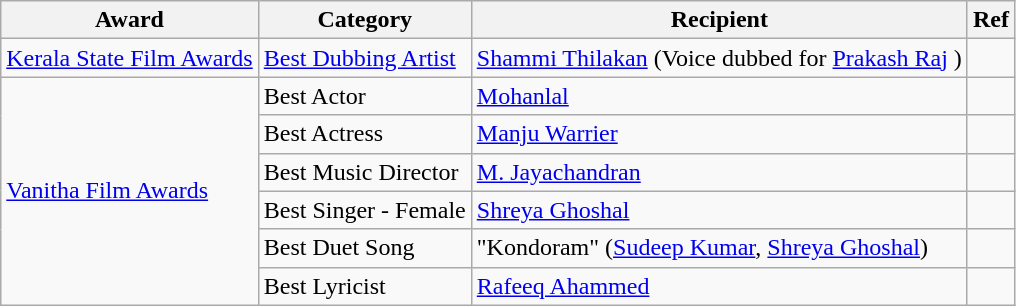<table class="wikitable sortable">
<tr>
<th>Award</th>
<th>Category</th>
<th>Recipient</th>
<th>Ref</th>
</tr>
<tr>
<td><a href='#'>Kerala State Film Awards</a></td>
<td><a href='#'>Best Dubbing Artist</a></td>
<td><a href='#'>Shammi Thilakan</a> (Voice dubbed for <a href='#'>Prakash Raj</a> )</td>
<td></td>
</tr>
<tr>
<td rowspan=6><a href='#'>Vanitha Film Awards</a></td>
<td>Best Actor</td>
<td><a href='#'>Mohanlal</a></td>
<td></td>
</tr>
<tr>
<td>Best Actress</td>
<td><a href='#'>Manju Warrier</a></td>
<td></td>
</tr>
<tr>
<td>Best Music Director</td>
<td><a href='#'>M. Jayachandran</a></td>
<td></td>
</tr>
<tr>
<td>Best Singer - Female</td>
<td><a href='#'>Shreya Ghoshal</a></td>
<td></td>
</tr>
<tr>
<td>Best Duet Song</td>
<td>"Kondoram" (<a href='#'>Sudeep Kumar</a>, <a href='#'>Shreya Ghoshal</a>)</td>
<td></td>
</tr>
<tr>
<td>Best Lyricist</td>
<td><a href='#'>Rafeeq Ahammed</a></td>
<td></td>
</tr>
</table>
